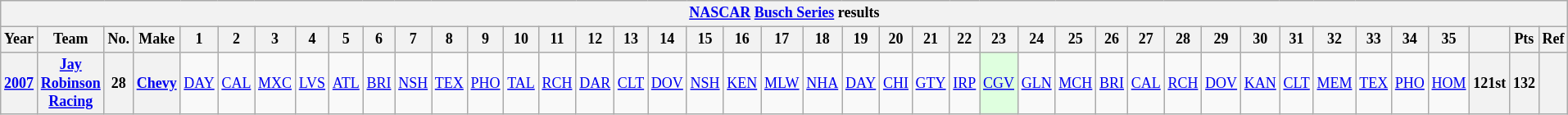<table class="wikitable" style="text-align:center; font-size:75%">
<tr>
<th colspan=42><a href='#'>NASCAR</a> <a href='#'>Busch Series</a> results</th>
</tr>
<tr>
<th>Year</th>
<th>Team</th>
<th>No.</th>
<th>Make</th>
<th>1</th>
<th>2</th>
<th>3</th>
<th>4</th>
<th>5</th>
<th>6</th>
<th>7</th>
<th>8</th>
<th>9</th>
<th>10</th>
<th>11</th>
<th>12</th>
<th>13</th>
<th>14</th>
<th>15</th>
<th>16</th>
<th>17</th>
<th>18</th>
<th>19</th>
<th>20</th>
<th>21</th>
<th>22</th>
<th>23</th>
<th>24</th>
<th>25</th>
<th>26</th>
<th>27</th>
<th>28</th>
<th>29</th>
<th>30</th>
<th>31</th>
<th>32</th>
<th>33</th>
<th>34</th>
<th>35</th>
<th></th>
<th>Pts</th>
<th>Ref</th>
</tr>
<tr>
<th><a href='#'>2007</a></th>
<th><a href='#'>Jay Robinson Racing</a></th>
<th>28</th>
<th><a href='#'>Chevy</a></th>
<td><a href='#'>DAY</a></td>
<td><a href='#'>CAL</a></td>
<td><a href='#'>MXC</a></td>
<td><a href='#'>LVS</a></td>
<td><a href='#'>ATL</a></td>
<td><a href='#'>BRI</a></td>
<td><a href='#'>NSH</a></td>
<td><a href='#'>TEX</a></td>
<td><a href='#'>PHO</a></td>
<td><a href='#'>TAL</a></td>
<td><a href='#'>RCH</a></td>
<td><a href='#'>DAR</a></td>
<td><a href='#'>CLT</a></td>
<td><a href='#'>DOV</a></td>
<td><a href='#'>NSH</a></td>
<td><a href='#'>KEN</a></td>
<td><a href='#'>MLW</a></td>
<td><a href='#'>NHA</a></td>
<td><a href='#'>DAY</a></td>
<td><a href='#'>CHI</a></td>
<td><a href='#'>GTY</a></td>
<td><a href='#'>IRP</a></td>
<td style="background:#DFFFDF;"><a href='#'>CGV</a><br></td>
<td><a href='#'>GLN</a></td>
<td><a href='#'>MCH</a></td>
<td><a href='#'>BRI</a></td>
<td><a href='#'>CAL</a></td>
<td><a href='#'>RCH</a></td>
<td><a href='#'>DOV</a></td>
<td><a href='#'>KAN</a></td>
<td><a href='#'>CLT</a></td>
<td><a href='#'>MEM</a></td>
<td><a href='#'>TEX</a></td>
<td><a href='#'>PHO</a></td>
<td><a href='#'>HOM</a></td>
<th>121st</th>
<th>132</th>
<th></th>
</tr>
</table>
